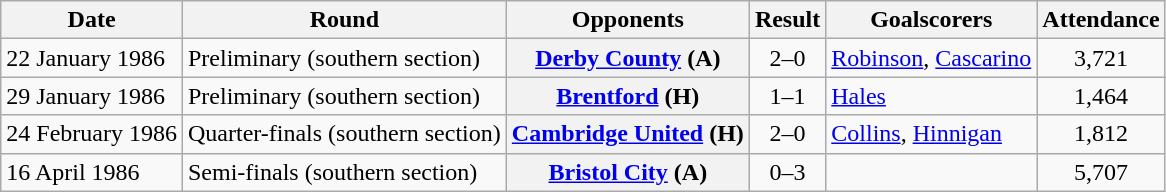<table class="wikitable plainrowheaders sortable">
<tr>
<th scope=col>Date</th>
<th scope=col>Round</th>
<th scope=col>Opponents</th>
<th scope=col>Result</th>
<th scope=col class=unsortable>Goalscorers</th>
<th scope=col>Attendance</th>
</tr>
<tr>
<td>22 January 1986</td>
<td>Preliminary (southern section)</td>
<th scope=row><a href='#'>Derby County</a> (A)</th>
<td align=center>2–0</td>
<td><a href='#'>Robinson</a>, <a href='#'>Cascarino</a></td>
<td align=center>3,721</td>
</tr>
<tr>
<td>29 January 1986</td>
<td>Preliminary (southern section)</td>
<th scope=row><a href='#'>Brentford</a> (H)</th>
<td align=center>1–1</td>
<td><a href='#'>Hales</a></td>
<td align=center>1,464</td>
</tr>
<tr>
<td>24 February 1986</td>
<td>Quarter-finals (southern section)</td>
<th scope=row><a href='#'>Cambridge United</a> (H)</th>
<td align=center>2–0</td>
<td><a href='#'>Collins</a>, <a href='#'>Hinnigan</a></td>
<td align=center>1,812</td>
</tr>
<tr>
<td>16 April 1986</td>
<td>Semi-finals (southern section)</td>
<th scope=row><a href='#'>Bristol City</a> (A)</th>
<td align=center>0–3</td>
<td></td>
<td align=center>5,707</td>
</tr>
</table>
